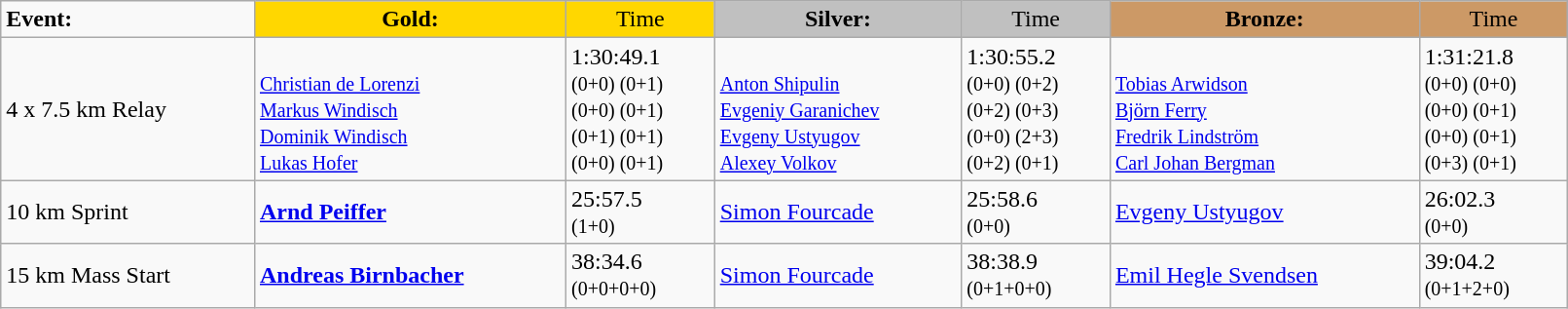<table class="wikitable" width=85%>
<tr>
<td><strong>Event:</strong></td>
<td style="text-align:center;background-color:gold;"><strong>Gold:</strong></td>
<td style="text-align:center;background-color:gold;">Time</td>
<td style="text-align:center;background-color:silver;"><strong>Silver:</strong></td>
<td style="text-align:center;background-color:silver;">Time</td>
<td style="text-align:center;background-color:#CC9966;"><strong>Bronze:</strong></td>
<td style="text-align:center;background-color:#CC9966;">Time</td>
</tr>
<tr>
<td>4 x 7.5 km Relay<br></td>
<td><strong></strong>  <br><small><a href='#'>Christian de Lorenzi</a><br><a href='#'>Markus Windisch</a><br><a href='#'>Dominik Windisch</a><br><a href='#'>Lukas Hofer</a></small></td>
<td>1:30:49.1<br><small>(0+0) (0+1) <br>(0+0) (0+1) <br>(0+1) (0+1) <br> (0+0) (0+1)</small></td>
<td>  <br><small><a href='#'>Anton Shipulin</a><br><a href='#'>Evgeniy Garanichev</a><br><a href='#'>Evgeny Ustyugov</a><br><a href='#'>Alexey Volkov</a></small></td>
<td>1:30:55.2<br><small>(0+0) (0+2)<br>(0+2) (0+3)<br>(0+0) (2+3)<br>(0+2) (0+1) </small></td>
<td>  <br><small><a href='#'>Tobias Arwidson</a><br><a href='#'>Björn Ferry</a><br><a href='#'>Fredrik Lindström</a><br><a href='#'>Carl Johan Bergman</a></small></td>
<td>1:31:21.8	<br><small>(0+0) (0+0) <br>(0+0) (0+1) <br>(0+0) (0+1) <br> (0+3) (0+1)</small></td>
</tr>
<tr>
<td>10 km Sprint<br><em></em></td>
<td><strong><a href='#'>Arnd Peiffer</a></strong><br><small></small></td>
<td>25:57.5<br><small>(1+0)</small></td>
<td><a href='#'>Simon Fourcade</a><br><small></small></td>
<td>25:58.6<br><small>(0+0)</small></td>
<td><a href='#'>Evgeny Ustyugov</a><br><small></small></td>
<td>26:02.3<br><small>(0+0)</small></td>
</tr>
<tr>
<td>15 km Mass Start<br><em></em></td>
<td><strong><a href='#'>Andreas Birnbacher</a></strong><br><small></small></td>
<td>38:34.6<br><small>(0+0+0+0)</small></td>
<td><a href='#'>Simon Fourcade</a><br><small></small></td>
<td>38:38.9<br><small>(0+1+0+0)</small></td>
<td><a href='#'>Emil Hegle Svendsen</a><br><small></small></td>
<td>39:04.2<br><small>(0+1+2+0)</small></td>
</tr>
</table>
